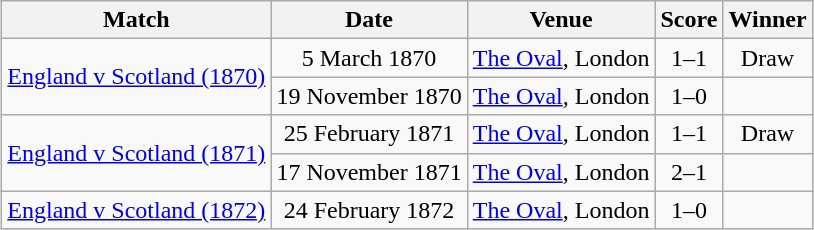<table class="wikitable" style="margin-left:auto;margin-right:auto;text-align:center">
<tr>
<th>Match</th>
<th>Date</th>
<th>Venue</th>
<th>Score</th>
<th>Winner</th>
</tr>
<tr>
<td rowspan="2"><a href='#'>England v Scotland (1870)</a></td>
<td>5 March 1870</td>
<td><a href='#'>The Oval</a>, London</td>
<td>1–1</td>
<td>Draw</td>
</tr>
<tr>
<td>19 November 1870</td>
<td><a href='#'>The Oval</a>, London</td>
<td>1–0</td>
<td></td>
</tr>
<tr>
<td rowspan="2"><a href='#'>England v Scotland (1871)</a></td>
<td>25 February 1871</td>
<td><a href='#'>The Oval</a>, London</td>
<td>1–1</td>
<td>Draw</td>
</tr>
<tr>
<td>17 November 1871</td>
<td><a href='#'>The Oval</a>, London</td>
<td>2–1</td>
<td></td>
</tr>
<tr>
<td><a href='#'>England v Scotland (1872)</a></td>
<td>24 February 1872</td>
<td><a href='#'>The Oval</a>, London</td>
<td>1–0</td>
<td></td>
</tr>
</table>
